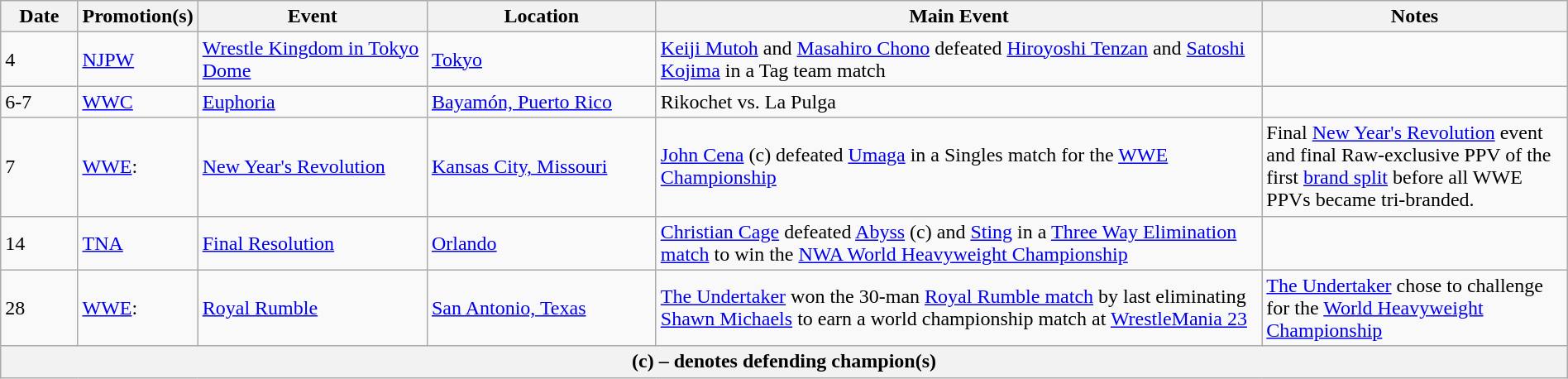<table class="wikitable" style="width:100%;">
<tr>
<th width=5%>Date</th>
<th width=5%>Promotion(s)</th>
<th width=15%>Event</th>
<th width=15%>Location</th>
<th width=40%>Main Event</th>
<th width=20%>Notes</th>
</tr>
<tr>
<td>4</td>
<td><a href='#'>NJPW</a></td>
<td><a href='#'>Wrestle Kingdom in Tokyo Dome</a></td>
<td><a href='#'>Tokyo</a></td>
<td><a href='#'>Keiji Mutoh</a> and <a href='#'>Masahiro Chono</a> defeated <a href='#'>Hiroyoshi Tenzan</a> and <a href='#'>Satoshi Kojima</a> in a Tag team match</td>
<td></td>
</tr>
<tr>
<td>6-7</td>
<td><a href='#'>WWC</a></td>
<td><a href='#'>Euphoria</a></td>
<td><a href='#'>Bayamón, Puerto Rico</a></td>
<td>Rikochet vs. La Pulga</td>
<td></td>
</tr>
<tr>
<td>7</td>
<td><a href='#'>WWE</a>:<br></td>
<td><a href='#'>New Year's Revolution</a></td>
<td><a href='#'>Kansas City, Missouri</a></td>
<td><a href='#'>John Cena</a> (c) defeated <a href='#'>Umaga</a> in a Singles match for the <a href='#'>WWE Championship</a></td>
<td>Final <a href='#'>New Year's Revolution</a> event and final Raw-exclusive PPV of the first <a href='#'>brand split</a> before all WWE PPVs became tri-branded.</td>
</tr>
<tr>
<td>14</td>
<td><a href='#'>TNA</a></td>
<td><a href='#'>Final Resolution</a></td>
<td><a href='#'>Orlando</a></td>
<td><a href='#'>Christian Cage</a> defeated <a href='#'>Abyss</a> (c) and <a href='#'>Sting</a> in a <a href='#'>Three Way Elimination match</a> to win the <a href='#'>NWA World Heavyweight Championship</a></td>
<td></td>
</tr>
<tr>
<td>28</td>
<td><a href='#'>WWE</a>:<br></td>
<td><a href='#'>Royal Rumble</a></td>
<td><a href='#'>San Antonio, Texas</a></td>
<td><a href='#'>The Undertaker</a> won the 30-man <a href='#'>Royal Rumble match</a> by last eliminating <a href='#'>Shawn Michaels</a> to earn a world championship match at <a href='#'>WrestleMania 23</a></td>
<td><a href='#'>The Undertaker</a> chose to challenge for the <a href='#'>World Heavyweight Championship</a></td>
</tr>
<tr>
<th colspan="6">(c) – denotes defending champion(s)</th>
</tr>
</table>
